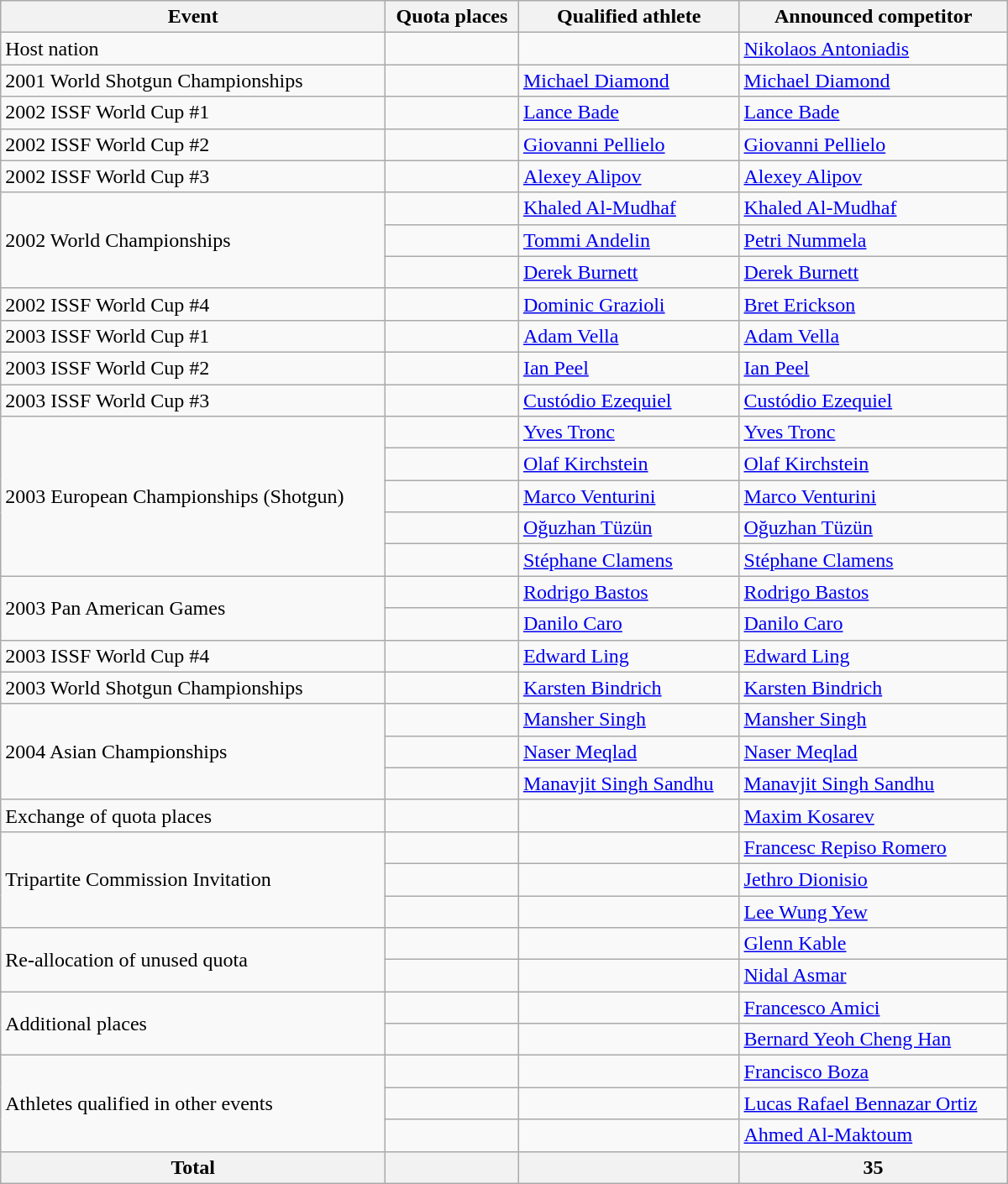<table class=wikitable style="text-align:left" width=800>
<tr>
<th>Event</th>
<th>Quota places</th>
<th>Qualified athlete</th>
<th>Announced competitor</th>
</tr>
<tr>
<td>Host nation</td>
<td></td>
<td></td>
<td><a href='#'>Nikolaos Antoniadis</a></td>
</tr>
<tr>
<td>2001 World Shotgun Championships</td>
<td></td>
<td><a href='#'>Michael Diamond</a></td>
<td><a href='#'>Michael Diamond</a></td>
</tr>
<tr>
<td>2002 ISSF World Cup #1</td>
<td></td>
<td><a href='#'>Lance Bade</a></td>
<td><a href='#'>Lance Bade</a></td>
</tr>
<tr>
<td>2002 ISSF World Cup #2</td>
<td></td>
<td><a href='#'>Giovanni Pellielo</a></td>
<td><a href='#'>Giovanni Pellielo</a></td>
</tr>
<tr>
<td>2002 ISSF World Cup #3</td>
<td></td>
<td><a href='#'>Alexey Alipov</a></td>
<td><a href='#'>Alexey Alipov</a></td>
</tr>
<tr>
<td rowspan=3>2002 World Championships</td>
<td></td>
<td><a href='#'>Khaled Al-Mudhaf</a></td>
<td><a href='#'>Khaled Al-Mudhaf</a></td>
</tr>
<tr>
<td></td>
<td><a href='#'>Tommi Andelin</a></td>
<td><a href='#'>Petri Nummela</a></td>
</tr>
<tr>
<td></td>
<td><a href='#'>Derek Burnett</a></td>
<td><a href='#'>Derek Burnett</a></td>
</tr>
<tr>
<td>2002 ISSF World Cup #4</td>
<td></td>
<td><a href='#'>Dominic Grazioli</a></td>
<td><a href='#'>Bret Erickson</a></td>
</tr>
<tr>
<td>2003 ISSF World Cup #1</td>
<td></td>
<td><a href='#'>Adam Vella</a></td>
<td><a href='#'>Adam Vella</a></td>
</tr>
<tr>
<td>2003 ISSF World Cup #2</td>
<td></td>
<td><a href='#'>Ian Peel</a></td>
<td><a href='#'>Ian Peel</a></td>
</tr>
<tr>
<td>2003 ISSF World Cup #3</td>
<td></td>
<td><a href='#'>Custódio Ezequiel</a></td>
<td><a href='#'>Custódio Ezequiel</a></td>
</tr>
<tr>
<td rowspan=5>2003 European Championships (Shotgun)</td>
<td></td>
<td><a href='#'>Yves Tronc</a></td>
<td><a href='#'>Yves Tronc</a></td>
</tr>
<tr>
<td></td>
<td><a href='#'>Olaf Kirchstein</a></td>
<td><a href='#'>Olaf Kirchstein</a></td>
</tr>
<tr>
<td></td>
<td><a href='#'>Marco Venturini</a></td>
<td><a href='#'>Marco Venturini</a></td>
</tr>
<tr>
<td></td>
<td><a href='#'>Oğuzhan Tüzün</a></td>
<td><a href='#'>Oğuzhan Tüzün</a></td>
</tr>
<tr>
<td></td>
<td><a href='#'>Stéphane Clamens</a></td>
<td><a href='#'>Stéphane Clamens</a></td>
</tr>
<tr>
<td rowspan=2>2003 Pan American Games</td>
<td></td>
<td><a href='#'>Rodrigo Bastos</a></td>
<td><a href='#'>Rodrigo Bastos</a></td>
</tr>
<tr>
<td></td>
<td><a href='#'>Danilo Caro</a></td>
<td><a href='#'>Danilo Caro</a></td>
</tr>
<tr>
<td>2003 ISSF World Cup #4</td>
<td></td>
<td><a href='#'>Edward Ling</a></td>
<td><a href='#'>Edward Ling</a></td>
</tr>
<tr>
<td>2003 World Shotgun Championships</td>
<td></td>
<td><a href='#'>Karsten Bindrich</a></td>
<td><a href='#'>Karsten Bindrich</a></td>
</tr>
<tr>
<td rowspan=3>2004 Asian Championships</td>
<td></td>
<td><a href='#'>Mansher Singh</a></td>
<td><a href='#'>Mansher Singh</a></td>
</tr>
<tr>
<td></td>
<td><a href='#'>Naser Meqlad</a></td>
<td><a href='#'>Naser Meqlad</a></td>
</tr>
<tr>
<td></td>
<td><a href='#'>Manavjit Singh Sandhu</a></td>
<td><a href='#'>Manavjit Singh Sandhu</a></td>
</tr>
<tr>
<td>Exchange of quota places</td>
<td></td>
<td></td>
<td><a href='#'>Maxim Kosarev</a></td>
</tr>
<tr>
<td rowspan=3>Tripartite Commission Invitation</td>
<td></td>
<td></td>
<td><a href='#'>Francesc Repiso Romero</a></td>
</tr>
<tr>
<td></td>
<td></td>
<td><a href='#'>Jethro Dionisio</a></td>
</tr>
<tr>
<td></td>
<td></td>
<td><a href='#'>Lee Wung Yew</a></td>
</tr>
<tr>
<td rowspan=2>Re-allocation of unused quota</td>
<td></td>
<td></td>
<td><a href='#'>Glenn Kable</a></td>
</tr>
<tr>
<td></td>
<td></td>
<td><a href='#'>Nidal Asmar</a></td>
</tr>
<tr>
<td rowspan=2>Additional places</td>
<td></td>
<td></td>
<td><a href='#'>Francesco Amici</a></td>
</tr>
<tr>
<td></td>
<td></td>
<td><a href='#'>Bernard Yeoh Cheng Han</a></td>
</tr>
<tr>
<td rowspan=3>Athletes qualified in other events</td>
<td></td>
<td></td>
<td><a href='#'>Francisco Boza</a></td>
</tr>
<tr>
<td></td>
<td></td>
<td><a href='#'>Lucas Rafael Bennazar Ortiz</a></td>
</tr>
<tr>
<td></td>
<td></td>
<td><a href='#'>Ahmed Al-Maktoum</a></td>
</tr>
<tr>
<th>Total</th>
<th></th>
<th></th>
<th>35</th>
</tr>
</table>
